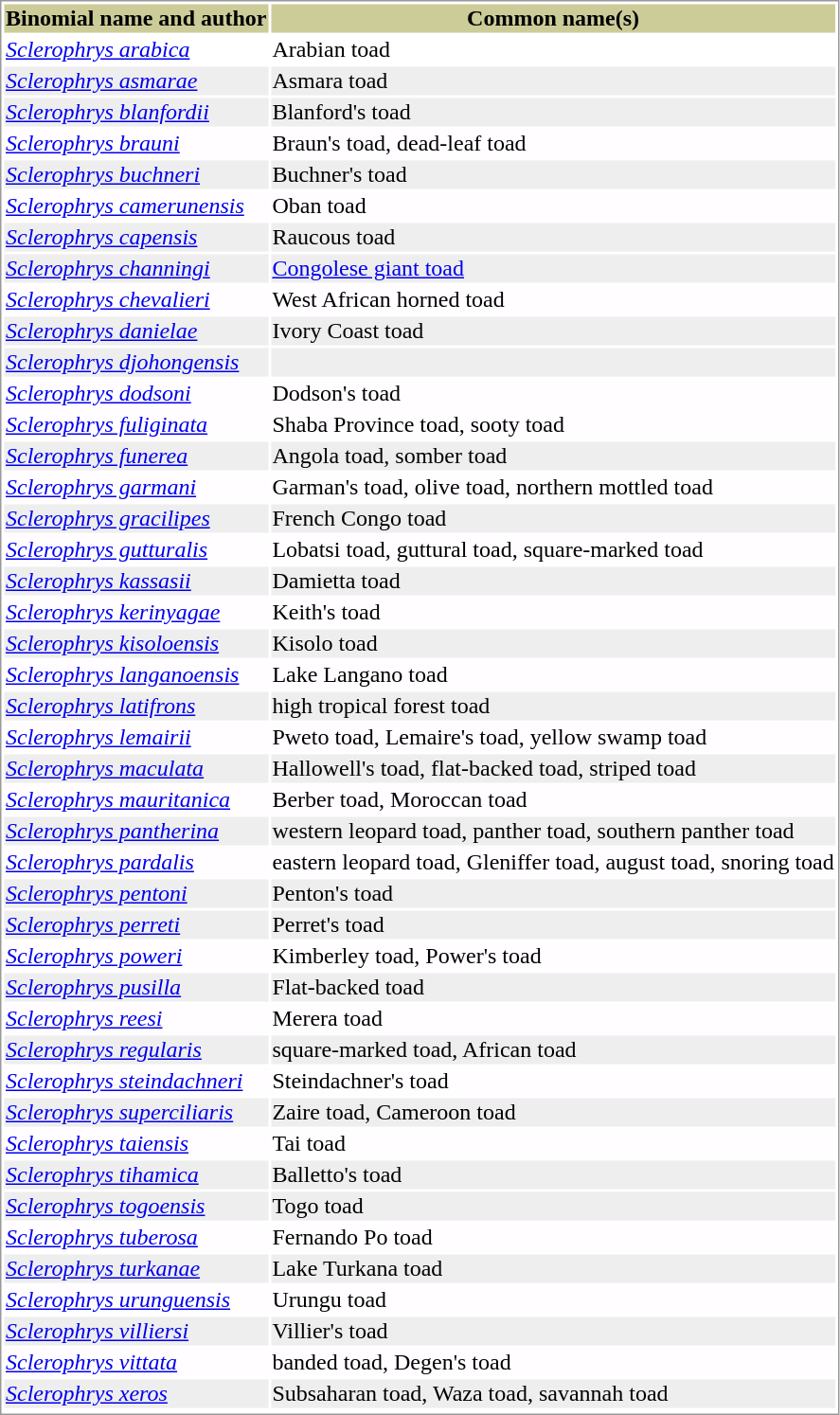<table style="text-align:left; border:1px solid #999999; ">
<tr style="background:#CCCC99; text-align: center; ">
<th>Binomial name and author</th>
<th>Common name(s)</th>
</tr>
<tr>
<td><em><a href='#'>Sclerophrys arabica</a></em> </td>
<td>Arabian toad</td>
</tr>
<tr style="background:#EEEEEE;">
<td><em><a href='#'>Sclerophrys asmarae</a></em> </td>
<td>Asmara toad</td>
</tr>
<tr style="background:#EEEEEE;">
<td><em><a href='#'>Sclerophrys blanfordii</a></em> </td>
<td>Blanford's toad</td>
</tr>
<tr style="background:#FFFDFF;">
<td><em><a href='#'>Sclerophrys brauni</a></em> </td>
<td>Braun's toad, dead-leaf toad</td>
</tr>
<tr style="background:#EEEEEE;">
<td><em><a href='#'>Sclerophrys buchneri</a></em> </td>
<td>Buchner's toad</td>
</tr>
<tr style="background:#FFFDFF;">
<td><em><a href='#'>Sclerophrys camerunensis</a></em> </td>
<td>Oban toad</td>
</tr>
<tr style="background:#EEEEEE;">
<td><em><a href='#'>Sclerophrys capensis</a></em> </td>
<td>Raucous toad</td>
</tr>
<tr style="background:#EEEEEE;">
<td><em><a href='#'>Sclerophrys channingi</a></em> </td>
<td><a href='#'>Congolese giant toad</a></td>
</tr>
<tr style="background:#FFFDFF;">
<td><em><a href='#'>Sclerophrys chevalieri</a></em> </td>
<td>West African horned toad</td>
</tr>
<tr style="background:#EEEEEE;">
<td><em><a href='#'>Sclerophrys danielae</a></em> </td>
<td>Ivory Coast toad</td>
</tr>
<tr style="background:#EEEEEE;">
<td><em><a href='#'>Sclerophrys djohongensis</a></em> </td>
<td></td>
</tr>
<tr style="background:#FFFDFF;">
<td><em><a href='#'>Sclerophrys dodsoni</a></em> </td>
<td>Dodson's toad</td>
</tr>
<tr style="background:#FFFDFF;">
<td><em><a href='#'>Sclerophrys fuliginata</a></em> </td>
<td>Shaba Province toad, sooty toad</td>
</tr>
<tr style="background:#EEEEEE;">
<td><em><a href='#'>Sclerophrys funerea</a></em> </td>
<td>Angola toad, somber toad</td>
</tr>
<tr style="background:#FFFDFF;">
<td><em><a href='#'>Sclerophrys garmani</a></em> </td>
<td>Garman's toad, olive toad, northern mottled toad</td>
</tr>
<tr style="background:#EEEEEE;">
<td><em><a href='#'>Sclerophrys gracilipes</a></em> </td>
<td>French Congo toad</td>
</tr>
<tr style="background:#FFFDFF;">
<td><em><a href='#'>Sclerophrys gutturalis</a></em> </td>
<td>Lobatsi toad, guttural toad, square-marked toad</td>
</tr>
<tr style="background:#EEEEEE;">
<td><em><a href='#'>Sclerophrys kassasii</a></em> </td>
<td>Damietta toad</td>
</tr>
<tr style="background:#FFFDFF;">
<td><em><a href='#'>Sclerophrys kerinyagae</a></em> </td>
<td>Keith's toad</td>
</tr>
<tr style="background:#EEEEEE;">
<td><em><a href='#'>Sclerophrys kisoloensis</a></em> </td>
<td>Kisolo toad</td>
</tr>
<tr style="background:#FFFDFF;">
<td><em><a href='#'>Sclerophrys langanoensis</a></em> </td>
<td>Lake Langano toad</td>
</tr>
<tr style="background:#EEEEEE;">
<td><em><a href='#'>Sclerophrys latifrons</a></em> </td>
<td>high tropical forest toad</td>
</tr>
<tr style="background:#FFFDFF;">
<td><em><a href='#'>Sclerophrys lemairii</a></em> </td>
<td>Pweto toad, Lemaire's toad, yellow swamp toad</td>
</tr>
<tr style="background:#EEEEEE;">
<td><em><a href='#'>Sclerophrys maculata</a></em> </td>
<td>Hallowell's toad, flat-backed toad, striped toad</td>
</tr>
<tr style="background:#FFFDFF;">
<td><em><a href='#'>Sclerophrys mauritanica</a></em> </td>
<td>Berber toad, Moroccan toad</td>
</tr>
<tr style="background:#EEEEEE;">
<td><em><a href='#'>Sclerophrys pantherina</a></em> </td>
<td>western leopard toad, panther toad, southern panther toad</td>
</tr>
<tr style="background:#FFFDFF;">
<td><em><a href='#'>Sclerophrys pardalis</a></em> </td>
<td>eastern leopard toad, Gleniffer toad, august toad, snoring toad</td>
</tr>
<tr style="background:#EEEEEE;">
<td><em><a href='#'>Sclerophrys pentoni</a></em> </td>
<td>Penton's toad</td>
</tr>
<tr style="background:#EEEEEE;">
<td><em><a href='#'>Sclerophrys perreti</a></em> </td>
<td>Perret's toad</td>
</tr>
<tr style="background:#FFFDFF;">
<td><em><a href='#'>Sclerophrys poweri</a></em> </td>
<td>Kimberley toad, Power's toad</td>
</tr>
<tr style="background:#EEEEEE;">
<td><em><a href='#'>Sclerophrys pusilla</a></em> </td>
<td>Flat-backed toad</td>
</tr>
<tr style="background:#FFFDFF;">
<td><em><a href='#'>Sclerophrys reesi</a></em> </td>
<td>Merera toad</td>
</tr>
<tr style="background:#EEEEEE;">
<td><em><a href='#'>Sclerophrys regularis</a></em> </td>
<td>square-marked toad, African toad</td>
</tr>
<tr style="background:#FFFDFF;">
<td><em><a href='#'>Sclerophrys steindachneri</a></em> </td>
<td>Steindachner's toad</td>
</tr>
<tr style="background:#EEEEEE;">
<td><em><a href='#'>Sclerophrys superciliaris</a></em> </td>
<td>Zaire toad, Cameroon toad</td>
</tr>
<tr style="background:#FFFDFF;">
<td><em><a href='#'>Sclerophrys taiensis</a></em> </td>
<td>Tai toad</td>
</tr>
<tr style="background:#EEEEEE;">
<td><em><a href='#'>Sclerophrys tihamica</a></em> </td>
<td>Balletto's toad</td>
</tr>
<tr style="background:#EEEEEE;">
<td><em><a href='#'>Sclerophrys togoensis</a></em> </td>
<td>Togo toad</td>
</tr>
<tr style="background:#FFFDFF;">
<td><em><a href='#'>Sclerophrys tuberosa</a></em> </td>
<td>Fernando Po toad</td>
</tr>
<tr style="background:#EEEEEE;">
<td><em><a href='#'>Sclerophrys turkanae</a></em> </td>
<td>Lake Turkana toad</td>
</tr>
<tr style="background:#FFFDFF;">
<td><em><a href='#'>Sclerophrys urunguensis</a></em> </td>
<td>Urungu toad</td>
</tr>
<tr style="background:#EEEEEE;">
<td><em><a href='#'>Sclerophrys villiersi</a></em> </td>
<td>Villier's toad</td>
</tr>
<tr style="background:#FFFDFF;">
<td><em><a href='#'>Sclerophrys vittata</a></em> </td>
<td>banded toad, Degen's toad</td>
</tr>
<tr style="background:#EEEEEE;">
<td><em><a href='#'>Sclerophrys xeros</a></em> </td>
<td>Subsaharan toad, Waza toad, savannah toad</td>
</tr>
<tr>
</tr>
</table>
